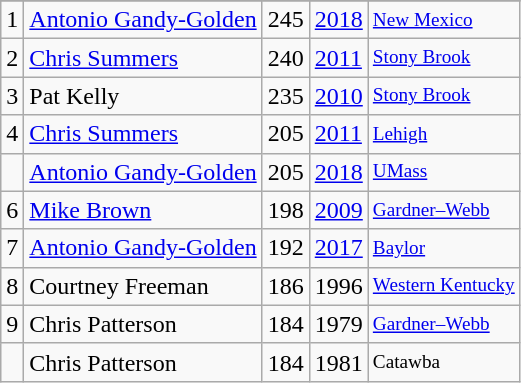<table class="wikitable">
<tr>
</tr>
<tr>
<td>1</td>
<td><a href='#'>Antonio Gandy-Golden</a></td>
<td>245</td>
<td><a href='#'>2018</a></td>
<td style="font-size:80%;"><a href='#'>New Mexico</a></td>
</tr>
<tr>
<td>2</td>
<td><a href='#'>Chris Summers</a></td>
<td>240</td>
<td><a href='#'>2011</a></td>
<td style="font-size:80%;"><a href='#'>Stony Brook</a></td>
</tr>
<tr>
<td>3</td>
<td>Pat Kelly</td>
<td>235</td>
<td><a href='#'>2010</a></td>
<td style="font-size:80%;"><a href='#'>Stony Brook</a></td>
</tr>
<tr>
<td>4</td>
<td><a href='#'>Chris Summers</a></td>
<td>205</td>
<td><a href='#'>2011</a></td>
<td style="font-size:80%;"><a href='#'>Lehigh</a></td>
</tr>
<tr>
<td></td>
<td><a href='#'>Antonio Gandy-Golden</a></td>
<td>205</td>
<td><a href='#'>2018</a></td>
<td style="font-size:80%;"><a href='#'>UMass</a></td>
</tr>
<tr>
<td>6</td>
<td><a href='#'>Mike Brown</a></td>
<td>198</td>
<td><a href='#'>2009</a></td>
<td style="font-size:80%;"><a href='#'>Gardner–Webb</a></td>
</tr>
<tr>
<td>7</td>
<td><a href='#'>Antonio Gandy-Golden</a></td>
<td>192</td>
<td><a href='#'>2017</a></td>
<td style="font-size:80%;"><a href='#'>Baylor</a></td>
</tr>
<tr>
<td>8</td>
<td>Courtney Freeman</td>
<td>186</td>
<td>1996</td>
<td style="font-size:80%;"><a href='#'>Western Kentucky</a></td>
</tr>
<tr>
<td>9</td>
<td>Chris Patterson</td>
<td>184</td>
<td>1979</td>
<td style="font-size:80%;"><a href='#'>Gardner–Webb</a></td>
</tr>
<tr>
<td></td>
<td>Chris Patterson</td>
<td>184</td>
<td>1981</td>
<td style="font-size:80%;">Catawba</td>
</tr>
</table>
